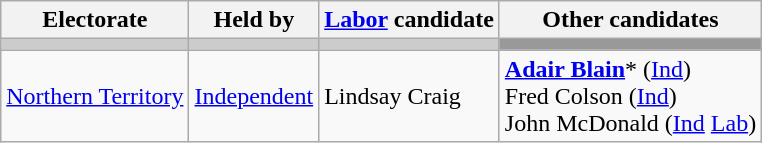<table class="wikitable">
<tr>
<th>Electorate</th>
<th>Held by</th>
<th><a href='#'>Labor</a> candidate</th>
<th>Other candidates</th>
</tr>
<tr bgcolor="#cccccc">
<td></td>
<td></td>
<td></td>
<td bgcolor="#999999"></td>
</tr>
<tr>
<td><a href='#'>Northern Territory</a></td>
<td><a href='#'>Independent</a></td>
<td>Lindsay Craig</td>
<td><strong><a href='#'>Adair Blain</a></strong>* (<a href='#'>Ind</a>)<br>Fred Colson (<a href='#'>Ind</a>)<br>John McDonald (<a href='#'>Ind</a> <a href='#'>Lab</a>)</td>
</tr>
</table>
